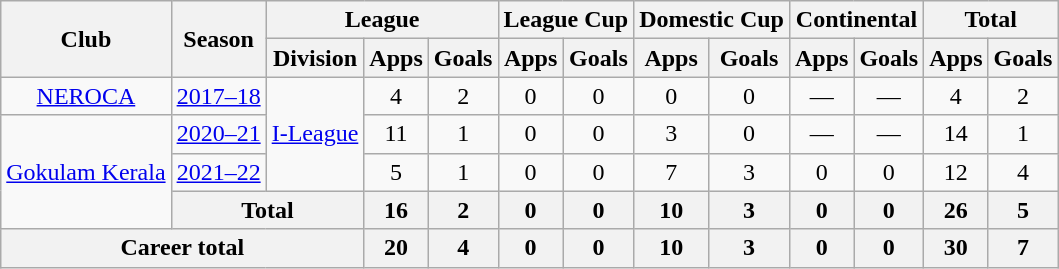<table class="wikitable" style="text-align: center;">
<tr>
<th rowspan="2">Club</th>
<th rowspan="2">Season</th>
<th colspan="3">League</th>
<th colspan="2">League Cup</th>
<th colspan="2">Domestic Cup</th>
<th colspan="2">Continental</th>
<th colspan="2">Total</th>
</tr>
<tr>
<th>Division</th>
<th>Apps</th>
<th>Goals</th>
<th>Apps</th>
<th>Goals</th>
<th>Apps</th>
<th>Goals</th>
<th>Apps</th>
<th>Goals</th>
<th>Apps</th>
<th>Goals</th>
</tr>
<tr>
<td rowspan="1"><a href='#'>NEROCA</a></td>
<td><a href='#'>2017–18</a></td>
<td rowspan="3"><a href='#'>I-League</a></td>
<td>4</td>
<td>2</td>
<td>0</td>
<td>0</td>
<td>0</td>
<td>0</td>
<td>—</td>
<td>—</td>
<td>4</td>
<td>2</td>
</tr>
<tr>
<td rowspan="3"><a href='#'>Gokulam Kerala</a></td>
<td><a href='#'>2020–21</a></td>
<td>11</td>
<td>1</td>
<td>0</td>
<td>0</td>
<td>3</td>
<td>0</td>
<td>—</td>
<td>—</td>
<td>14</td>
<td>1</td>
</tr>
<tr>
<td><a href='#'>2021–22</a></td>
<td>5</td>
<td>1</td>
<td>0</td>
<td>0</td>
<td>7</td>
<td>3</td>
<td>0</td>
<td>0</td>
<td>12</td>
<td>4</td>
</tr>
<tr>
<th colspan="2">Total</th>
<th>16</th>
<th>2</th>
<th>0</th>
<th>0</th>
<th>10</th>
<th>3</th>
<th>0</th>
<th>0</th>
<th>26</th>
<th>5</th>
</tr>
<tr>
<th colspan="3">Career total</th>
<th>20</th>
<th>4</th>
<th>0</th>
<th>0</th>
<th>10</th>
<th>3</th>
<th>0</th>
<th>0</th>
<th>30</th>
<th>7</th>
</tr>
</table>
